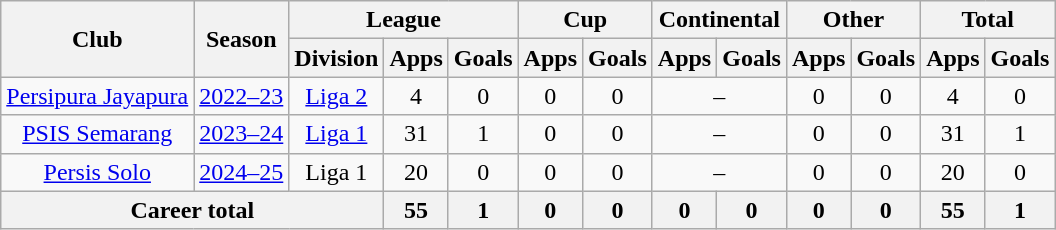<table class="wikitable" style="text-align: center">
<tr>
<th rowspan="2">Club</th>
<th rowspan="2">Season</th>
<th colspan="3">League</th>
<th colspan="2">Cup</th>
<th colspan="2">Continental</th>
<th colspan="2">Other</th>
<th colspan="2">Total</th>
</tr>
<tr>
<th>Division</th>
<th>Apps</th>
<th>Goals</th>
<th>Apps</th>
<th>Goals</th>
<th>Apps</th>
<th>Goals</th>
<th>Apps</th>
<th>Goals</th>
<th>Apps</th>
<th>Goals</th>
</tr>
<tr>
<td><a href='#'>Persipura Jayapura</a></td>
<td><a href='#'>2022–23</a></td>
<td><a href='#'>Liga 2</a></td>
<td>4</td>
<td>0</td>
<td>0</td>
<td>0</td>
<td colspan="2">–</td>
<td>0</td>
<td>0</td>
<td>4</td>
<td>0</td>
</tr>
<tr>
<td><a href='#'>PSIS Semarang</a></td>
<td><a href='#'>2023–24</a></td>
<td><a href='#'>Liga 1</a></td>
<td>31</td>
<td>1</td>
<td>0</td>
<td>0</td>
<td colspan="2">–</td>
<td>0</td>
<td>0</td>
<td>31</td>
<td>1</td>
</tr>
<tr>
<td rowspan="1"><a href='#'>Persis Solo</a></td>
<td><a href='#'>2024–25</a></td>
<td rowspan="1" valign="center">Liga 1</td>
<td>20</td>
<td>0</td>
<td>0</td>
<td>0</td>
<td colspan="2">–</td>
<td>0</td>
<td>0</td>
<td>20</td>
<td>0</td>
</tr>
<tr>
<th colspan="3">Career total</th>
<th>55</th>
<th>1</th>
<th>0</th>
<th>0</th>
<th>0</th>
<th>0</th>
<th>0</th>
<th>0</th>
<th>55</th>
<th>1</th>
</tr>
</table>
